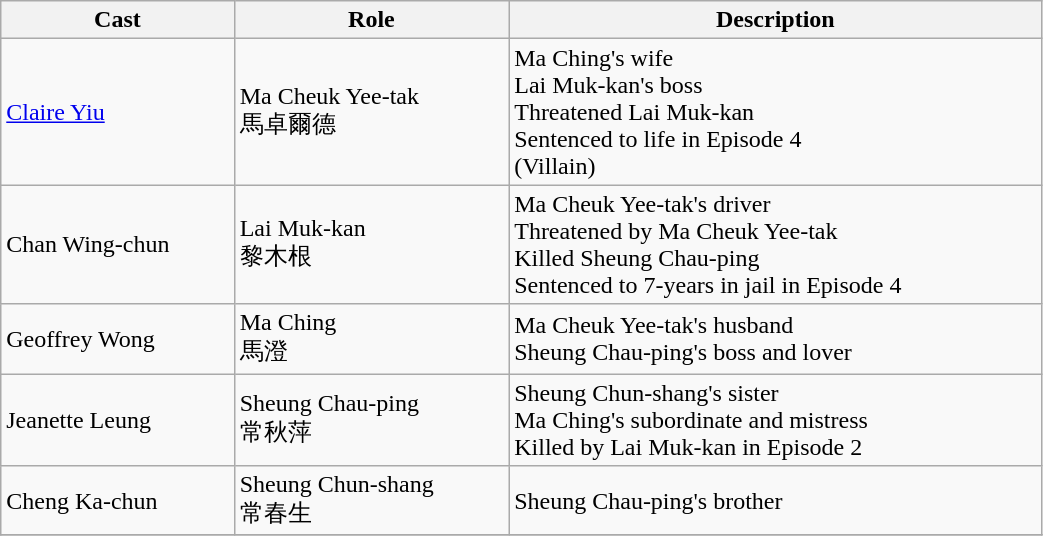<table class="wikitable" width="55%">
<tr>
<th>Cast</th>
<th>Role</th>
<th>Description</th>
</tr>
<tr>
<td><a href='#'>Claire Yiu</a></td>
<td>Ma Cheuk Yee-tak<br>馬卓爾德</td>
<td>Ma Ching's wife<br>Lai Muk-kan's boss<br>Threatened Lai Muk-kan<br>Sentenced to life in Episode 4<br>(Villain)</td>
</tr>
<tr>
<td>Chan Wing-chun</td>
<td>Lai Muk-kan<br>黎木根</td>
<td>Ma Cheuk Yee-tak's driver<br>Threatened by Ma Cheuk Yee-tak<br>Killed Sheung Chau-ping<br>Sentenced to 7-years in jail in Episode 4</td>
</tr>
<tr>
<td>Geoffrey Wong</td>
<td>Ma Ching<br>馬澄</td>
<td>Ma Cheuk Yee-tak's husband<br>Sheung Chau-ping's boss and lover</td>
</tr>
<tr>
<td>Jeanette Leung</td>
<td>Sheung Chau-ping<br>常秋萍</td>
<td>Sheung Chun-shang's sister<br>Ma Ching's subordinate and mistress<br>Killed by Lai Muk-kan in Episode 2</td>
</tr>
<tr>
<td>Cheng Ka-chun</td>
<td>Sheung Chun-shang<br>常春生</td>
<td>Sheung Chau-ping's brother</td>
</tr>
<tr>
</tr>
</table>
